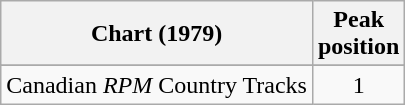<table class="wikitable sortable">
<tr>
<th align="left">Chart (1979)</th>
<th align="center">Peak<br>position</th>
</tr>
<tr>
</tr>
<tr>
<td align="left">Canadian <em>RPM</em> Country Tracks</td>
<td align="center">1</td>
</tr>
</table>
